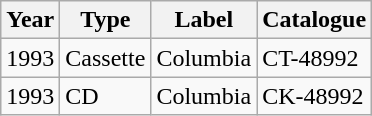<table class="wikitable">
<tr>
<th>Year</th>
<th>Type</th>
<th>Label</th>
<th>Catalogue</th>
</tr>
<tr>
<td>1993</td>
<td>Cassette</td>
<td>Columbia</td>
<td>CT-48992</td>
</tr>
<tr>
<td>1993</td>
<td>CD</td>
<td>Columbia</td>
<td>CK-48992</td>
</tr>
</table>
